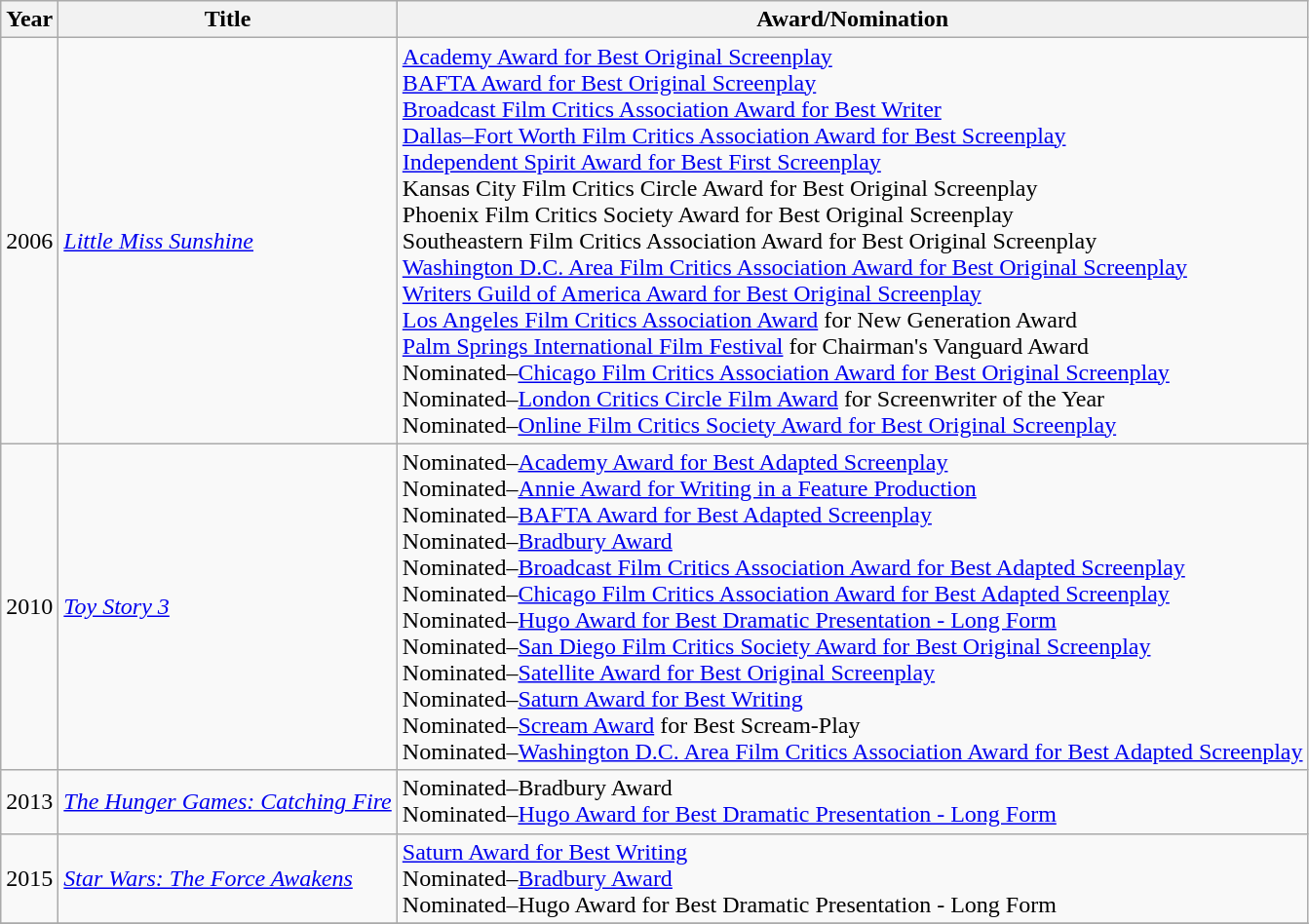<table class="wikitable">
<tr>
<th>Year</th>
<th>Title</th>
<th>Award/Nomination</th>
</tr>
<tr>
<td>2006</td>
<td><em><a href='#'>Little Miss Sunshine</a></em></td>
<td><a href='#'>Academy Award for Best Original Screenplay</a><br><a href='#'>BAFTA Award for Best Original Screenplay</a><br><a href='#'>Broadcast Film Critics Association Award for Best Writer</a><br><a href='#'>Dallas–Fort Worth Film Critics Association Award for Best Screenplay</a><br><a href='#'>Independent Spirit Award for Best First Screenplay</a><br>Kansas City Film Critics Circle Award for Best Original Screenplay<br>Phoenix Film Critics Society Award for Best Original Screenplay<br>Southeastern Film Critics Association Award for Best Original Screenplay<br><a href='#'>Washington D.C. Area Film Critics Association Award for Best Original Screenplay</a><br><a href='#'>Writers Guild of America Award for Best Original Screenplay</a><br><a href='#'>Los Angeles Film Critics Association Award</a> for New Generation Award<br><a href='#'>Palm Springs International Film Festival</a> for Chairman's Vanguard Award<br>Nominated–<a href='#'>Chicago Film Critics Association Award for Best Original Screenplay</a><br>Nominated–<a href='#'>London Critics Circle Film Award</a> for Screenwriter of the Year<br>Nominated–<a href='#'>Online Film Critics Society Award for Best Original Screenplay</a></td>
</tr>
<tr>
<td>2010</td>
<td><em><a href='#'>Toy Story 3</a></em></td>
<td>Nominated–<a href='#'>Academy Award for Best Adapted Screenplay</a><br>Nominated–<a href='#'>Annie Award for Writing in a Feature Production</a><br>Nominated–<a href='#'>BAFTA Award for Best Adapted Screenplay</a><br>Nominated–<a href='#'>Bradbury Award</a><br>Nominated–<a href='#'>Broadcast Film Critics Association Award for Best Adapted Screenplay</a><br>Nominated–<a href='#'>Chicago Film Critics Association Award for Best Adapted Screenplay</a><br>Nominated–<a href='#'>Hugo Award for Best Dramatic Presentation - Long Form</a><br>Nominated–<a href='#'>San Diego Film Critics Society Award for Best Original Screenplay</a><br>Nominated–<a href='#'>Satellite Award for Best Original Screenplay</a><br>Nominated–<a href='#'>Saturn Award for Best Writing</a><br>Nominated–<a href='#'>Scream Award</a> for Best Scream-Play<br>Nominated–<a href='#'>Washington D.C. Area Film Critics Association Award for Best Adapted Screenplay</a></td>
</tr>
<tr>
<td>2013</td>
<td><em><a href='#'>The Hunger Games: Catching Fire</a></em></td>
<td>Nominated–Bradbury Award<br>Nominated–<a href='#'>Hugo Award for Best Dramatic Presentation - Long Form</a></td>
</tr>
<tr>
<td>2015</td>
<td><em><a href='#'>Star Wars: The Force Awakens</a></em></td>
<td><a href='#'>Saturn Award for Best Writing</a><br>Nominated–<a href='#'>Bradbury Award</a><br>Nominated–Hugo Award for Best Dramatic Presentation - Long Form</td>
</tr>
<tr>
</tr>
</table>
